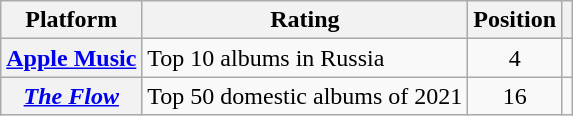<table class="wikitable plainrowheaders">
<tr>
<th scope="col">Platform</th>
<th scope="col">Rating</th>
<th scope="col">Position</th>
<th scope="col"></th>
</tr>
<tr>
<th scope="row"><a href='#'>Apple Music</a></th>
<td>Top 10 albums in Russia</td>
<td style="text-align:center">4</td>
<td></td>
</tr>
<tr>
<th scope="row"><em><a href='#'>The Flow</a></em></th>
<td>Top 50 domestic albums of 2021</td>
<td style="text-align:center">16</td>
<td></td>
</tr>
</table>
